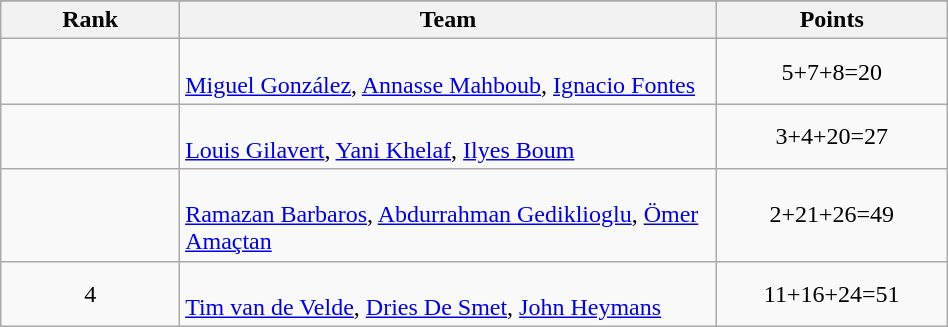<table class="wikitable" style="text-align:center;" width="50%">
<tr>
</tr>
<tr>
<th width=10%>Rank</th>
<th width=30%>Team</th>
<th width=10%>Points</th>
</tr>
<tr>
<td></td>
<td align=left><br><a href='#'>Miguel González</a>, <a href='#'>Annasse Mahboub</a>, <a href='#'>Ignacio Fontes</a></td>
<td>5+7+8=20</td>
</tr>
<tr>
<td></td>
<td align=left><br><a href='#'>Louis Gilavert</a>, <a href='#'>Yani Khelaf</a>, <a href='#'>Ilyes Boum</a></td>
<td>3+4+20=27</td>
</tr>
<tr>
<td></td>
<td align=left><br><a href='#'>Ramazan Barbaros</a>, <a href='#'>Abdurrahman Gediklioglu</a>, <a href='#'>Ömer Amaçtan</a></td>
<td>2+21+26=49</td>
</tr>
<tr>
<td>4</td>
<td align=left> <br><a href='#'>Tim van de Velde</a>, <a href='#'>Dries De Smet</a>, <a href='#'>John Heymans</a></td>
<td>11+16+24=51</td>
</tr>
</table>
